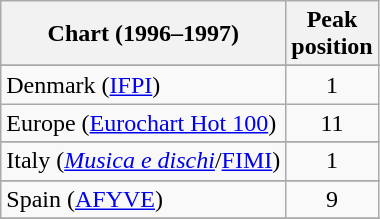<table class="wikitable sortable">
<tr>
<th>Chart (1996–1997)</th>
<th>Peak<br>position</th>
</tr>
<tr>
</tr>
<tr>
</tr>
<tr>
<td>Denmark (<a href='#'>IFPI</a>)</td>
<td align="center">1</td>
</tr>
<tr>
<td>Europe (<a href='#'>Eurochart Hot 100</a>)</td>
<td align="center">11</td>
</tr>
<tr>
</tr>
<tr>
</tr>
<tr>
<td>Italy (<em><a href='#'>Musica e dischi</a></em>/<a href='#'>FIMI</a>)</td>
<td align="center">1</td>
</tr>
<tr>
</tr>
<tr>
</tr>
<tr>
</tr>
<tr>
<td>Spain (<a href='#'>AFYVE</a>)<br></td>
<td align="center">9</td>
</tr>
<tr>
</tr>
</table>
